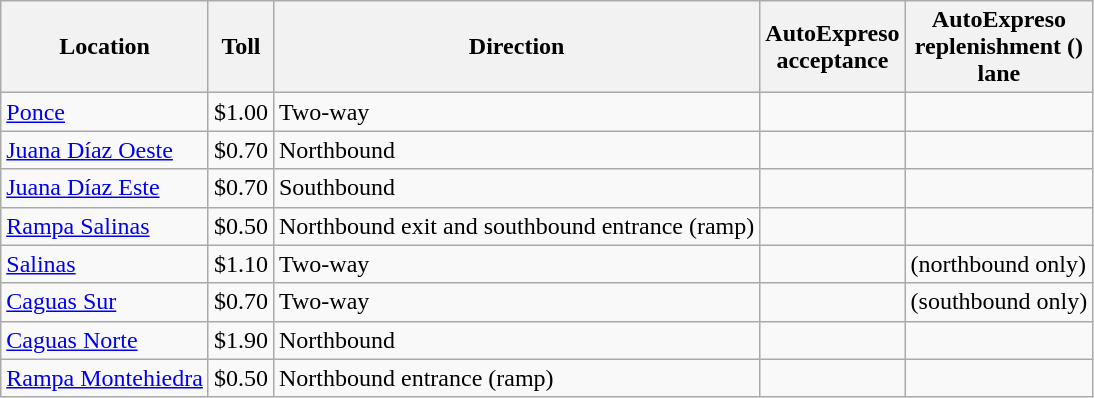<table class=wikitable>
<tr>
<th>Location</th>
<th>Toll</th>
<th>Direction</th>
<th>AutoExpreso <br> acceptance</th>
<th>AutoExpreso <br> replenishment () <br> lane</th>
</tr>
<tr>
<td><a href='#'>Ponce</a></td>
<td>$1.00</td>
<td>Two-way</td>
<td></td>
<td></td>
</tr>
<tr>
<td><a href='#'>Juana Díaz Oeste</a></td>
<td>$0.70</td>
<td>Northbound</td>
<td></td>
<td></td>
</tr>
<tr>
<td><a href='#'>Juana Díaz Este</a></td>
<td>$0.70</td>
<td>Southbound</td>
<td></td>
<td></td>
</tr>
<tr>
<td><a href='#'>Rampa Salinas</a></td>
<td>$0.50</td>
<td>Northbound exit and southbound entrance (ramp)</td>
<td></td>
<td></td>
</tr>
<tr>
<td><a href='#'>Salinas</a></td>
<td>$1.10</td>
<td>Two-way</td>
<td></td>
<td> (northbound only)</td>
</tr>
<tr>
<td><a href='#'>Caguas Sur</a></td>
<td>$0.70</td>
<td>Two-way</td>
<td></td>
<td> (southbound only)</td>
</tr>
<tr>
<td><a href='#'>Caguas Norte</a></td>
<td>$1.90</td>
<td>Northbound</td>
<td></td>
<td></td>
</tr>
<tr>
<td><a href='#'>Rampa Montehiedra</a></td>
<td>$0.50</td>
<td>Northbound entrance (ramp)</td>
<td></td>
<td></td>
</tr>
</table>
